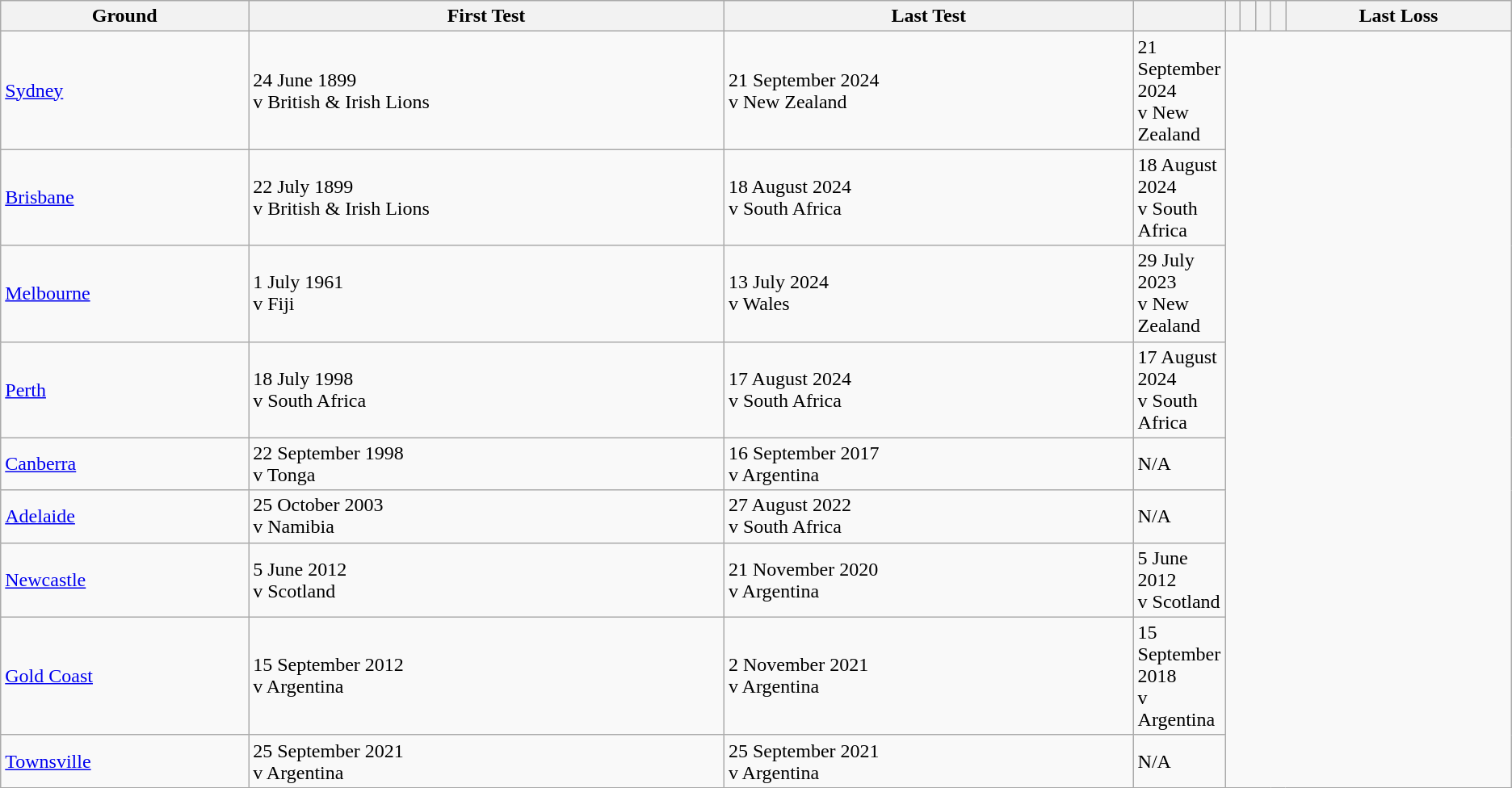<table class="wikitable sortable">
<tr>
<th>Ground</th>
<th>First Test</th>
<th>Last Test</th>
<th width="2%" data-sort-type="number"></th>
<th width="1%" data-sort-type="number"></th>
<th width="1%" data-sort-type="number"></th>
<th width="1%" data-sort-type="number"></th>
<th width="1%" data-sort-type="number"></th>
<th>Last Loss</th>
</tr>
<tr>
<td> <a href='#'>Sydney</a></td>
<td>24 June 1899<br>v British & Irish Lions</td>
<td>21 September 2024<br>v New Zealand<br></td>
<td>21 September 2024<br>v New Zealand</td>
</tr>
<tr>
<td> <a href='#'>Brisbane</a></td>
<td>22 July 1899<br>v British & Irish Lions</td>
<td>18 August 2024<br>v South Africa<br></td>
<td>18 August 2024<br>v South Africa</td>
</tr>
<tr>
<td> <a href='#'>Melbourne</a></td>
<td>1 July 1961<br>v Fiji</td>
<td>13 July 2024<br>v Wales<br></td>
<td>29 July 2023<br>v New Zealand</td>
</tr>
<tr>
<td> <a href='#'>Perth</a></td>
<td>18 July 1998<br>v South Africa</td>
<td>17 August 2024<br>v South Africa<br></td>
<td>17 August 2024<br>v South Africa</td>
</tr>
<tr>
<td> <a href='#'>Canberra</a></td>
<td>22 September 1998<br>v Tonga</td>
<td>16 September 2017<br>v Argentina<br></td>
<td>N/A</td>
</tr>
<tr>
<td> <a href='#'>Adelaide</a></td>
<td>25 October 2003<br>v Namibia</td>
<td>27 August 2022<br>v South Africa<br></td>
<td>N/A</td>
</tr>
<tr>
<td> <a href='#'>Newcastle</a></td>
<td>5 June 2012<br>v Scotland</td>
<td>21 November 2020<br>v Argentina<br></td>
<td>5 June 2012<br>v Scotland</td>
</tr>
<tr>
<td> <a href='#'>Gold Coast</a></td>
<td>15 September 2012<br>v Argentina</td>
<td>2 November 2021<br>v Argentina<br></td>
<td>15 September 2018<br>v Argentina</td>
</tr>
<tr>
<td> <a href='#'>Townsville</a></td>
<td>25 September 2021<br>v Argentina</td>
<td>25 September 2021<br>v Argentina<br></td>
<td>N/A</td>
</tr>
<tr>
</tr>
</table>
